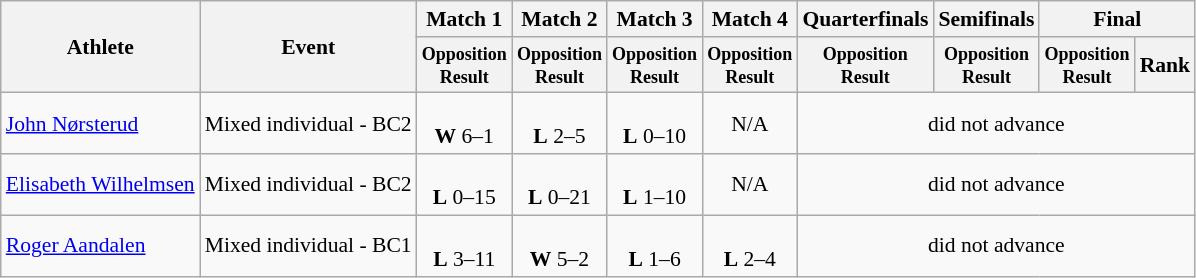<table class=wikitable style="font-size:90%">
<tr>
<th rowspan="2">Athlete</th>
<th rowspan="2">Event</th>
<th>Match 1</th>
<th>Match 2</th>
<th>Match 3</th>
<th>Match 4</th>
<th>Quarterfinals</th>
<th>Semifinals</th>
<th colspan="2">Final</th>
</tr>
<tr>
<th style="line-height:1em"><small>Opposition<br>Result</small></th>
<th style="line-height:1em"><small>Opposition<br>Result</small></th>
<th style="line-height:1em"><small>Opposition<br>Result</small></th>
<th style="line-height:1em"><small>Opposition<br>Result</small></th>
<th style="line-height:1em"><small>Opposition<br>Result</small></th>
<th style="line-height:1em"><small>Opposition<br>Result</small></th>
<th style="line-height:1em"><small>Opposition<br>Result</small></th>
<th>Rank</th>
</tr>
<tr>
<td><a href='#'>John Nørsterud</a></td>
<td>Mixed individual - BC2</td>
<td align="center"><br> <strong>W</strong> 6–1</td>
<td align="center"><br> <strong>L</strong> 2–5</td>
<td align="center"><br> <strong>L</strong> 0–10</td>
<td align="center">N/A</td>
<td align="center" colspan=4>did not advance</td>
</tr>
<tr>
<td><a href='#'>Elisabeth Wilhelmsen</a></td>
<td>Mixed individual - BC2</td>
<td align="center"><br> <strong>L</strong> 0–15</td>
<td align="center"><br> <strong>L</strong> 0–21</td>
<td align="center"><br> <strong>L</strong> 1–10</td>
<td align="center">N/A</td>
<td align="center" colspan=4>did not advance</td>
</tr>
<tr>
<td><a href='#'>Roger Aandalen</a></td>
<td>Mixed individual - BC1</td>
<td align="center"><br> <strong>L</strong> 3–11</td>
<td align="center"><br> <strong>W</strong> 5–2</td>
<td align="center"><br> <strong>L</strong> 1–6</td>
<td align="center"><br> <strong>L</strong> 2–4</td>
<td align="center" colspan=4>did not advance</td>
</tr>
</table>
